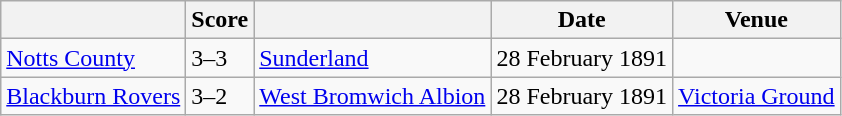<table class="wikitable">
<tr>
<th></th>
<th>Score</th>
<th></th>
<th>Date</th>
<th>Venue</th>
</tr>
<tr>
<td><a href='#'>Notts County</a></td>
<td>3–3</td>
<td><a href='#'>Sunderland</a></td>
<td>28 February 1891</td>
</tr>
<tr>
<td><a href='#'>Blackburn Rovers</a></td>
<td>3–2</td>
<td><a href='#'>West Bromwich Albion</a></td>
<td>28 February 1891</td>
<td><a href='#'>Victoria Ground</a></td>
</tr>
</table>
